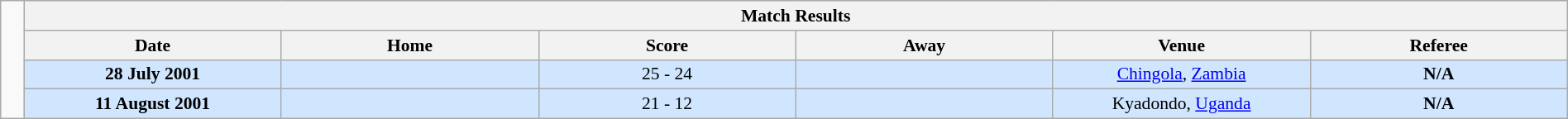<table class="wikitable" style="font-size:90%; width: 100%; text-align: center;">
<tr>
<td width=1% rowspan=25></td>
<th colspan=6>Match Results</th>
</tr>
<tr>
<th width=11%>Date</th>
<th width=11%>Home</th>
<th width=11%>Score</th>
<th width=11%>Away</th>
<th width=11%>Venue</th>
<th width=11%>Referee</th>
</tr>
<tr style="background: #D0E6FF;">
<td><strong>28 July 2001</strong></td>
<td></td>
<td>25 - 24</td>
<td></td>
<td><a href='#'>Chingola</a>, <a href='#'>Zambia</a></td>
<td><strong>N/A</strong></td>
</tr>
<tr style="background: #D0E6FF;">
<td><strong>11 August 2001</strong></td>
<td></td>
<td>21 - 12</td>
<td></td>
<td>Kyadondo, <a href='#'>Uganda</a></td>
<td><strong>N/A</strong></td>
</tr>
</table>
